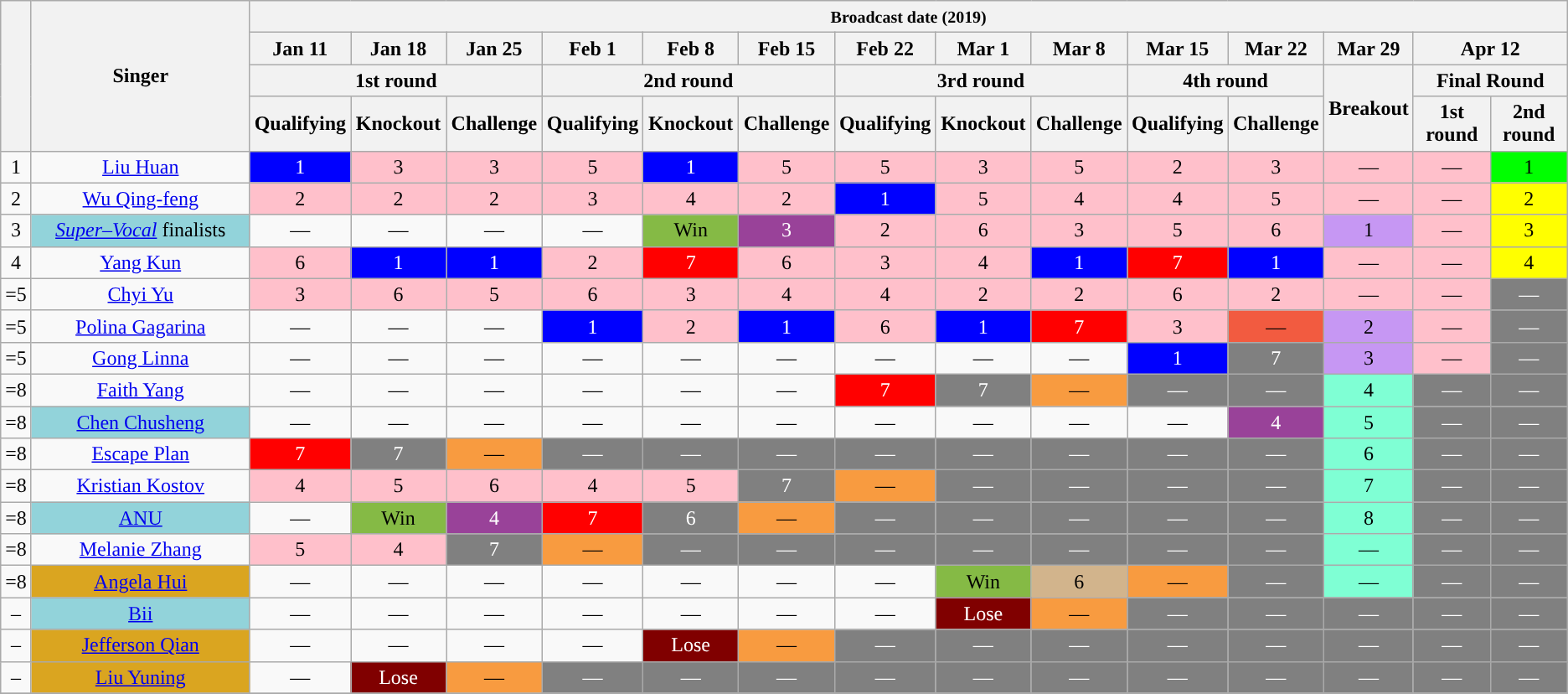<table class="wikitable" style="text-align:center; font-size:100%">
<tr>
<th rowspan="4" width="2"></th>
<th rowspan="4" width="300" class="unsortable">Singer</th>
<th colspan="14"><small>Broadcast date (2019)</small></th>
</tr>
<tr>
<th>Jan 11</th>
<th>Jan 18</th>
<th>Jan 25</th>
<th>Feb 1</th>
<th>Feb 8</th>
<th>Feb 15</th>
<th>Feb 22</th>
<th>Mar 1</th>
<th>Mar 8</th>
<th>Mar 15</th>
<th>Mar 22</th>
<th>Mar 29</th>
<th colspan="2">Apr 12</th>
</tr>
<tr>
<th colspan="3">1st round</th>
<th colspan="3">2nd round</th>
<th colspan="3">3rd round</th>
<th colspan="2">4th round</th>
<th rowspan="2">Breakout</th>
<th colspan="2">Final Round</th>
</tr>
<tr>
<th width="70" data-sort-type="text">Qualifying</th>
<th width="70" data-sort-type="text">Knockout</th>
<th width="70" data-sort-type="text">Challenge</th>
<th width="70" data-sort-type="text">Qualifying</th>
<th width="70" data-sort-type="text">Knockout</th>
<th width="70" data-sort-type="text">Challenge</th>
<th width="70" data-sort-type="text">Qualifying</th>
<th width="70" data-sort-type="text">Knockout</th>
<th width="70" data-sort-type="text">Challenge</th>
<th width="70" data-sort-type="text">Qualifying</th>
<th width="70" data-sort-type="text">Challenge</th>
<th width="70" data-sort-type="text">1st round</th>
<th width="70" data-sort-type="text">2nd round</th>
</tr>
<tr>
<td>1</td>
<td><a href='#'>Liu Huan</a></td>
<td style="background:blue;color:white">1</td>
<td style="background:pink">3</td>
<td style="background:pink">3</td>
<td style="background:pink">5</td>
<td style="background:blue;color:white">1</td>
<td style="background:pink">5</td>
<td style="background:pink">5</td>
<td style="background:pink">3</td>
<td style="background:pink">5</td>
<td style="background:pink">2</td>
<td style="background:pink">3</td>
<td style="background:pink">—</td>
<td style="background:pink">—</td>
<td style="background:lime;">1 </td>
</tr>
<tr>
<td>2</td>
<td><a href='#'>Wu Qing-feng</a></td>
<td style="background:pink">2</td>
<td style="background:pink">2</td>
<td style="background:pink">2</td>
<td style="background:pink">3</td>
<td style="background:pink">4</td>
<td style="background:pink">2</td>
<td style="background:blue; color:white">1</td>
<td style="background:pink">5</td>
<td style="background:pink">4</td>
<td style="background:pink">4</td>
<td style="background:pink">5</td>
<td style="background:pink">—</td>
<td style="background:pink">—</td>
<td style="background:yellow;">2 </td>
</tr>
<tr>
<td>3</td>
<td style="background:#92D3DA"><em><a href='#'>Super–Vocal</a></em> finalists</td>
<td>—</td>
<td>—</td>
<td>—</td>
<td>—</td>
<td style="background:#85BA45;">Win</td>
<td style="background:#994299; color:white">3</td>
<td style="background:pink">2</td>
<td style="background:pink">6</td>
<td style="background:pink">3</td>
<td style="background:pink">5</td>
<td style="background:pink">6</td>
<td style="background:#C697F3">1</td>
<td style="background:pink">—</td>
<td style="background:yellow">3 </td>
</tr>
<tr>
<td>4</td>
<td><a href='#'>Yang Kun</a></td>
<td style="background:pink">6</td>
<td style="background:blue; color:white">1</td>
<td style="background:blue; color:white">1</td>
<td style="background:pink">2</td>
<td style="background:red; color:white">7</td>
<td style="background:pink">6</td>
<td style="background:pink">3</td>
<td style="background:pink">4</td>
<td style="background:blue; color:white">1</td>
<td style="background:red; color:white">7</td>
<td style="background:blue; color:white">1</td>
<td style="background:pink">—</td>
<td style="background:pink">—</td>
<td style="background:yellow">4</td>
</tr>
<tr>
<td>=5</td>
<td><a href='#'>Chyi Yu</a></td>
<td style="background:pink">3</td>
<td style="background:pink">6</td>
<td style="background:pink">5</td>
<td style="background:pink">6</td>
<td style="background:pink">3</td>
<td style="background:pink">4</td>
<td style="background:pink">4</td>
<td style="background:pink">2</td>
<td style="background:pink">2</td>
<td style="background:pink">6</td>
<td style="background:pink">2</td>
<td style="background:pink">—</td>
<td style="background:pink;">—</td>
<td style="background:grey; color:white">—</td>
</tr>
<tr>
<td>=5</td>
<td><a href='#'>Polina Gagarina</a></td>
<td>—</td>
<td>—</td>
<td>—</td>
<td style="background:blue; color:white">1</td>
<td style="background:pink">2</td>
<td style="background:blue; color:white">1</td>
<td style="background:pink">6</td>
<td style="background:blue; color:white">1</td>
<td style="background:red; color:white">7</td>
<td style="background:pink">3</td>
<td style="background:#F25B40;">— </td>
<td style="background:#C697F3;">2</td>
<td style="background:pink;">—</td>
<td style="background:grey; color:white">—</td>
</tr>
<tr>
<td>=5</td>
<td><a href='#'>Gong Linna</a></td>
<td>—</td>
<td>—</td>
<td>—</td>
<td>—</td>
<td>—</td>
<td>—</td>
<td>—</td>
<td>—</td>
<td>—</td>
<td style="background:blue; color:white">1</td>
<td style="background:grey; color:white">7</td>
<td style="background:#C697F3;">3</td>
<td style="background:pink;">—</td>
<td style="background:grey; color:white">—</td>
</tr>
<tr>
<td>=8</td>
<td><a href='#'>Faith Yang</a></td>
<td>—</td>
<td>—</td>
<td>—</td>
<td>—</td>
<td>—</td>
<td>—</td>
<td style="background:red; color:white">7</td>
<td style="background:grey; color:white">7</td>
<td style="background:#F89B40;">—</td>
<td style="background:grey; color:white">—</td>
<td style="background:grey; color:white">—</td>
<td style="background:#7FFFD4;">4</td>
<td style="background:grey; color:white">—</td>
<td style="background:grey; color:white">—</td>
</tr>
<tr>
<td>=8</td>
<td style="background:#92D3DA"><a href='#'>Chen Chusheng</a></td>
<td>—</td>
<td>—</td>
<td>—</td>
<td>—</td>
<td>—</td>
<td>—</td>
<td>—</td>
<td>—</td>
<td>—</td>
<td>—</td>
<td style="background:#994299; color:white">4</td>
<td style="background:#7FFFD4">5</td>
<td style="background:grey; color:white">—</td>
<td style="background:grey; color:white">—</td>
</tr>
<tr>
<td>=8</td>
<td><a href='#'>Escape Plan</a></td>
<td style="background:red; color:white">7</td>
<td style="background:grey; color:white">7</td>
<td style="background:#F89B40">—</td>
<td style="background:grey; color:white">—</td>
<td style="background:grey; color:white">—</td>
<td style="background:grey; color:white">—</td>
<td style="background:grey; color:white">—</td>
<td style="background:grey; color:white">—</td>
<td style="background:grey; color:white">—</td>
<td style="background:grey; color:white">—</td>
<td style="background:grey; color:white">—</td>
<td style="background:#7FFFD4">6</td>
<td style="background:grey; color:white">—</td>
<td style="background:grey; color:white">—</td>
</tr>
<tr>
<td>=8</td>
<td><a href='#'>Kristian Kostov</a></td>
<td style="background:pink">4</td>
<td style="background:pink">5</td>
<td style="background:pink">6</td>
<td style="background:pink">4</td>
<td style="background:pink">5</td>
<td style="background:grey; color:white">7</td>
<td style="background:#F89B40">—</td>
<td style="background:grey; color:white">—</td>
<td style="background:grey; color:white">—</td>
<td style="background:grey; color:white">—</td>
<td style="background:grey; color:white">—</td>
<td style="background:#7FFFD4;">7</td>
<td style="background:grey; color:white">—</td>
<td style="background:grey; color:white">—</td>
</tr>
<tr>
<td>=8</td>
<td style="background:#92D3DA"><a href='#'>ANU</a></td>
<td>—</td>
<td style="background:#85BA45;">Win</td>
<td style="background:#994299; color:white">4</td>
<td style="background:red; color:white">7</td>
<td style="background:grey; color:white">6</td>
<td style="background:#F89B40">—</td>
<td style="background:grey; color:white">—</td>
<td style="background:grey; color:white">—</td>
<td style="background:grey; color:white">—</td>
<td style="background:grey; color:white">—</td>
<td style="background:grey; color:white">—</td>
<td style="background:#7FFFD4">8</td>
<td style="background:grey; color:white">—</td>
<td style="background:grey; color:white">—</td>
</tr>
<tr>
<td>=8</td>
<td><a href='#'>Melanie Zhang</a></td>
<td style="background:pink">5</td>
<td style="background:pink">4</td>
<td style="background:grey; color:white">7</td>
<td style="background:#F89B40">—</td>
<td style="background:grey; color:white">—</td>
<td style="background:grey; color:white">—</td>
<td style="background:grey; color:white">—</td>
<td style="background:grey; color:white">—</td>
<td style="background:grey; color:white">—</td>
<td style="background:grey; color:white">—</td>
<td style="background:grey; color:white">—</td>
<td style="background:#7FFFD4;">— </td>
<td style="background:grey; color:white">—</td>
<td style="background:grey; color:white">—</td>
</tr>
<tr>
<td>=8</td>
<td style="background:Goldenrod"><a href='#'>Angela Hui</a></td>
<td>—</td>
<td>—</td>
<td>—</td>
<td>—</td>
<td>—</td>
<td>—</td>
<td>—</td>
<td style="background:#85BA45;">Win</td>
<td style="background:tan;">6</td>
<td style="background:#F89B40">—</td>
<td style="background:grey; color:white">—</td>
<td style="background:#7FFFD4;">— </td>
<td style="background:grey; color:white">—</td>
<td style="background:grey; color:white">—</td>
</tr>
<tr>
<td>–</td>
<td style="background:#92D3DA"><a href='#'>Bii</a></td>
<td>—</td>
<td>—</td>
<td>—</td>
<td>—</td>
<td>—</td>
<td>—</td>
<td>—</td>
<td style="background:maroon; color:white">Lose</td>
<td style="background:#F89B40; width">— </td>
<td style="background:grey; color:white">—</td>
<td style="background:grey; color:white">—</td>
<td style="background:grey; color:white">—</td>
<td style="background:grey; color:white">—</td>
<td style="background:grey; color:white">—</td>
</tr>
<tr>
<td>–</td>
<td style="background:Goldenrod"><a href='#'>Jefferson Qian</a></td>
<td>—</td>
<td>—</td>
<td>—</td>
<td>—</td>
<td style="background:maroon; color:white">Lose</td>
<td style="background:#F89B40; width">— </td>
<td style="background:grey; color:white">—</td>
<td style="background:grey; color:white">—</td>
<td style="background:grey; color:white">—</td>
<td style="background:grey; color:white">—</td>
<td style="background:grey; color:white">—</td>
<td style="background:grey; color:white">—</td>
<td style="background:grey; color:white">—</td>
<td style="background:grey; color:white">—</td>
</tr>
<tr>
<td>–</td>
<td style="background:Goldenrod"><a href='#'>Liu Yuning</a></td>
<td>—</td>
<td style="background:maroon; color:white">Lose</td>
<td style="background:#F89B40; width">— </td>
<td style="background:grey; color:white">—</td>
<td style="background:grey; color:white">—</td>
<td style="background:grey; color:white">—</td>
<td style="background:grey; color:white">—</td>
<td style="background:grey; color:white">—</td>
<td style="background:grey; color:white">—</td>
<td style="background:grey; color:white">—</td>
<td style="background:grey; color:white">—</td>
<td style="background:grey; color:white">—</td>
<td style="background:grey; color:white">—</td>
<td style="background:grey; color:white">—</td>
</tr>
<tr>
</tr>
</table>
